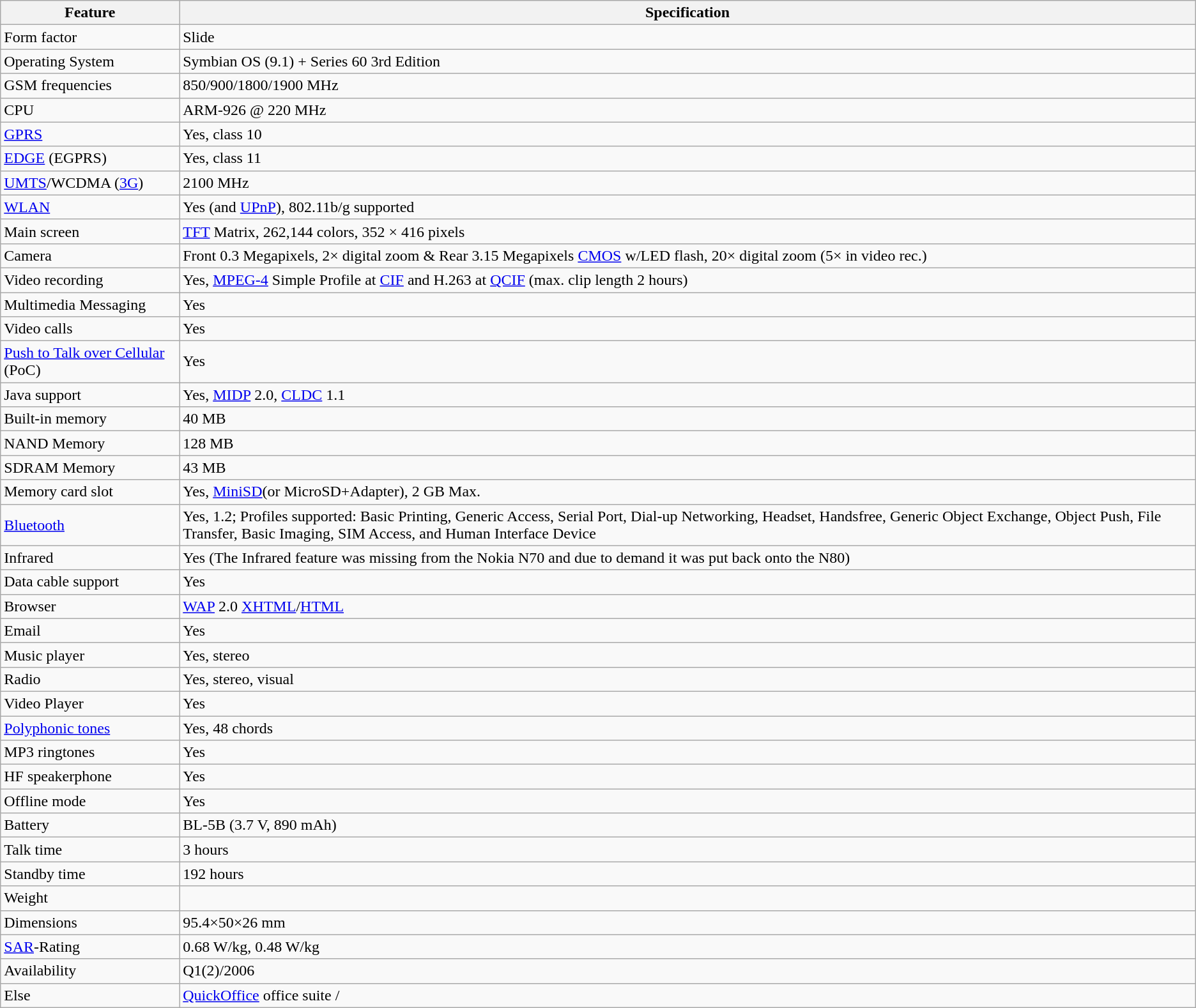<table class="wikitable">
<tr>
<th>Feature</th>
<th>Specification</th>
</tr>
<tr>
<td>Form factor</td>
<td>Slide</td>
</tr>
<tr>
<td>Operating System</td>
<td>Symbian OS (9.1) + Series 60 3rd Edition</td>
</tr>
<tr>
<td>GSM frequencies</td>
<td>850/900/1800/1900 MHz</td>
</tr>
<tr>
<td>CPU</td>
<td>ARM-926 @ 220 MHz</td>
</tr>
<tr>
<td><a href='#'>GPRS</a></td>
<td>Yes, class 10</td>
</tr>
<tr>
<td><a href='#'>EDGE</a> (EGPRS)</td>
<td>Yes, class 11</td>
</tr>
<tr>
<td><a href='#'>UMTS</a>/WCDMA (<a href='#'>3G</a>)</td>
<td>2100 MHz</td>
</tr>
<tr>
<td><a href='#'>WLAN</a></td>
<td>Yes (and <a href='#'>UPnP</a>), 802.11b/g supported</td>
</tr>
<tr>
<td>Main screen</td>
<td><a href='#'>TFT</a> Matrix, 262,144 colors, 352 × 416 pixels</td>
</tr>
<tr>
<td>Camera</td>
<td>Front 0.3 Megapixels, 2× digital zoom & Rear 3.15 Megapixels <a href='#'>CMOS</a> w/LED flash, 20× digital zoom (5× in video rec.)</td>
</tr>
<tr>
<td>Video recording</td>
<td>Yes, <a href='#'>MPEG-4</a> Simple Profile at <a href='#'>CIF</a> and H.263 at <a href='#'>QCIF</a> (max. clip length 2 hours)</td>
</tr>
<tr>
<td>Multimedia Messaging</td>
<td>Yes</td>
</tr>
<tr>
<td>Video calls</td>
<td>Yes</td>
</tr>
<tr>
<td><a href='#'>Push to Talk over Cellular</a> (PoC)</td>
<td>Yes</td>
</tr>
<tr>
<td>Java support</td>
<td>Yes, <a href='#'>MIDP</a> 2.0, <a href='#'>CLDC</a> 1.1</td>
</tr>
<tr>
<td>Built-in memory</td>
<td>40 MB</td>
</tr>
<tr>
<td>NAND Memory</td>
<td>128 MB</td>
</tr>
<tr>
<td>SDRAM Memory</td>
<td>43 MB</td>
</tr>
<tr>
<td>Memory card slot</td>
<td>Yes, <a href='#'>MiniSD</a>(or MicroSD+Adapter), 2 GB Max.</td>
</tr>
<tr>
<td><a href='#'>Bluetooth</a></td>
<td>Yes, 1.2; Profiles supported: Basic Printing, Generic Access, Serial Port, Dial-up Networking, Headset, Handsfree, Generic Object Exchange, Object Push, File Transfer, Basic Imaging, SIM Access, and Human Interface Device</td>
</tr>
<tr>
<td>Infrared</td>
<td>Yes (The Infrared feature was missing from the Nokia N70 and due to demand it was put back onto the N80)</td>
</tr>
<tr>
<td>Data cable support</td>
<td>Yes</td>
</tr>
<tr>
<td>Browser</td>
<td><a href='#'>WAP</a> 2.0 <a href='#'>XHTML</a>/<a href='#'>HTML</a></td>
</tr>
<tr>
<td>Email</td>
<td>Yes</td>
</tr>
<tr>
<td>Music player</td>
<td>Yes, stereo</td>
</tr>
<tr>
<td>Radio</td>
<td>Yes, stereo, visual</td>
</tr>
<tr>
<td>Video Player</td>
<td>Yes</td>
</tr>
<tr>
<td><a href='#'>Polyphonic tones</a></td>
<td>Yes, 48 chords</td>
</tr>
<tr>
<td>MP3 ringtones</td>
<td>Yes</td>
</tr>
<tr>
<td>HF speakerphone</td>
<td>Yes</td>
</tr>
<tr>
<td>Offline mode</td>
<td>Yes</td>
</tr>
<tr>
<td>Battery</td>
<td>BL-5B (3.7 V, 890 mAh)</td>
</tr>
<tr>
<td>Talk time</td>
<td>3 hours</td>
</tr>
<tr>
<td>Standby time</td>
<td>192 hours</td>
</tr>
<tr>
<td>Weight</td>
<td></td>
</tr>
<tr>
<td>Dimensions</td>
<td>95.4×50×26 mm</td>
</tr>
<tr>
<td><a href='#'>SAR</a>-Rating</td>
<td>0.68 W/kg, 0.48 W/kg</td>
</tr>
<tr>
<td>Availability</td>
<td>Q1(2)/2006</td>
</tr>
<tr>
<td>Else</td>
<td><a href='#'>QuickOffice</a> office suite / </td>
</tr>
</table>
